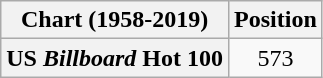<table class="wikitable plainrowheaders">
<tr>
<th>Chart (1958-2019)</th>
<th>Position</th>
</tr>
<tr>
<th scope="row">US <em>Billboard</em> Hot 100</th>
<td style="text-align:center;">573</td>
</tr>
</table>
